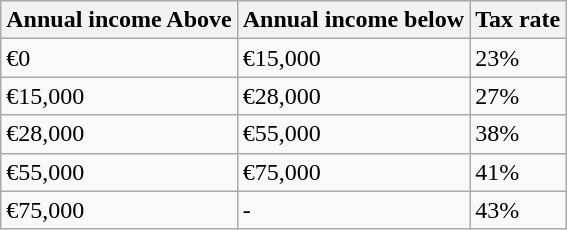<table class="wikitable">
<tr>
<th>Annual income Above</th>
<th>Annual income below</th>
<th>Tax rate</th>
</tr>
<tr>
<td>€0</td>
<td>€15,000</td>
<td>23%</td>
</tr>
<tr>
<td>€15,000</td>
<td>€28,000</td>
<td>27%</td>
</tr>
<tr>
<td>€28,000</td>
<td>€55,000</td>
<td>38%</td>
</tr>
<tr>
<td>€55,000</td>
<td>€75,000</td>
<td>41%</td>
</tr>
<tr>
<td>€75,000</td>
<td>-</td>
<td>43%</td>
</tr>
</table>
